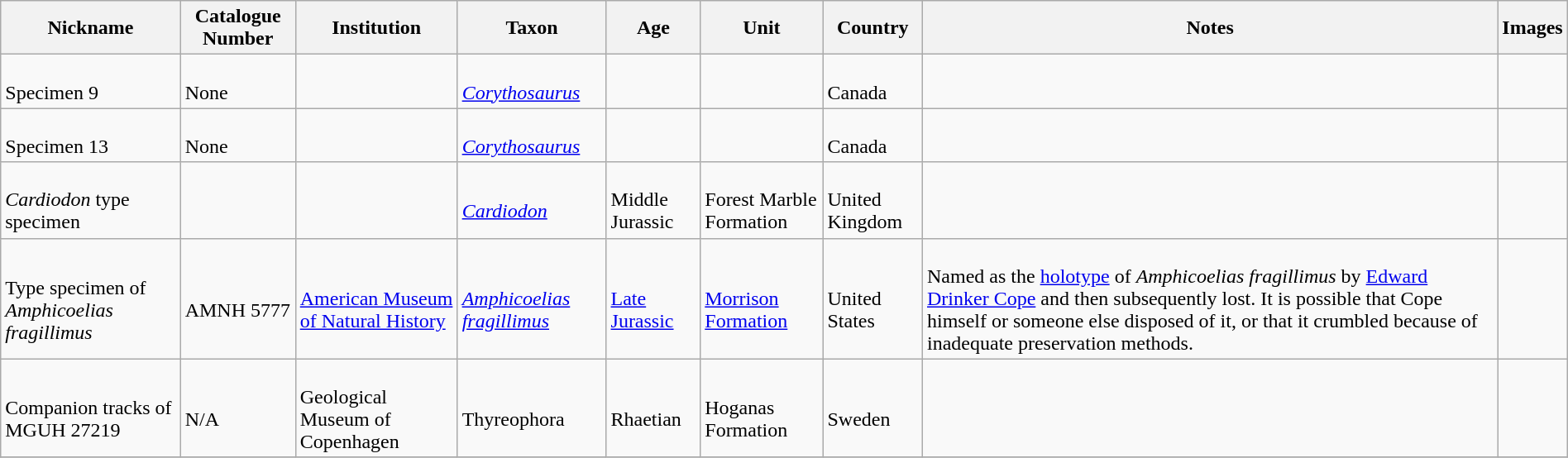<table class="wikitable sortable" align="center" width="100%">
<tr>
<th>Nickname</th>
<th>Catalogue Number</th>
<th>Institution</th>
<th>Taxon</th>
<th>Age</th>
<th>Unit</th>
<th>Country</th>
<th>Notes</th>
<th>Images</th>
</tr>
<tr>
<td><br>Specimen 9</td>
<td><br>None</td>
<td></td>
<td><br><em><a href='#'>Corythosaurus</a></em></td>
<td></td>
<td></td>
<td><br>Canada</td>
<td></td>
<td><br></td>
</tr>
<tr>
<td><br>Specimen 13</td>
<td><br>None</td>
<td></td>
<td><br><em><a href='#'>Corythosaurus</a></em></td>
<td></td>
<td></td>
<td><br>Canada</td>
<td></td>
<td></td>
</tr>
<tr>
<td><br><em>Cardiodon</em> type specimen</td>
<td></td>
<td></td>
<td><br><em><a href='#'>Cardiodon</a></em></td>
<td><br>Middle Jurassic</td>
<td><br>Forest Marble Formation</td>
<td><br>United Kingdom</td>
<td></td>
<td><br></td>
</tr>
<tr>
<td><br>Type specimen of <em>Amphicoelias fragillimus</em></td>
<td><br>AMNH 5777</td>
<td><br><a href='#'>American Museum of Natural History</a></td>
<td><br><em><a href='#'>Amphicoelias fragillimus</a></em></td>
<td><br><a href='#'>Late Jurassic</a></td>
<td><br><a href='#'>Morrison Formation</a></td>
<td><br>United States</td>
<td><br>Named as the <a href='#'>holotype</a> of <em>Amphicoelias fragillimus</em> by <a href='#'>Edward Drinker Cope</a> and then subsequently lost. It is possible that Cope himself or someone else disposed of it, or that it crumbled because of inadequate preservation methods.</td>
<td><br></td>
</tr>
<tr>
<td><br>Companion tracks of MGUH 27219</td>
<td><br>N/A</td>
<td><br>Geological Museum of Copenhagen</td>
<td><br>Thyreophora</td>
<td><br>Rhaetian</td>
<td><br>Hoganas Formation</td>
<td><br>Sweden</td>
<td></td>
<td><br></td>
</tr>
<tr>
</tr>
</table>
